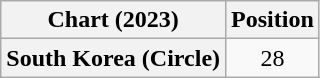<table class="wikitable plainrowheaders" style="text-align:center">
<tr>
<th scope="col">Chart (2023)</th>
<th scope="col">Position</th>
</tr>
<tr>
<th scope="row">South Korea (Circle)</th>
<td>28</td>
</tr>
</table>
